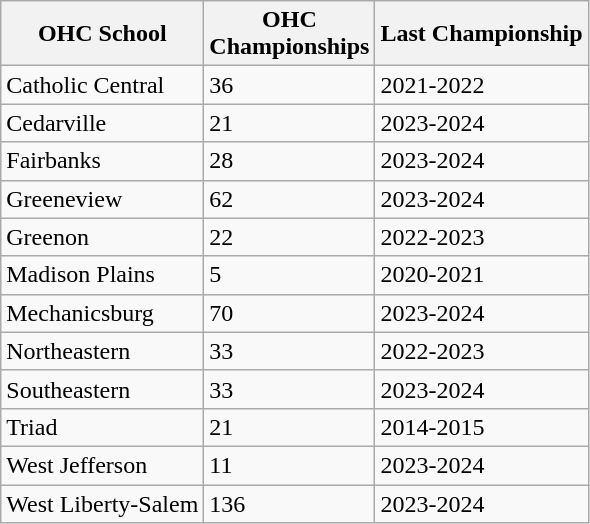<table class="wikitable">
<tr>
<th>OHC School</th>
<th>OHC<br>Championships</th>
<th>Last Championship</th>
</tr>
<tr>
<td>Catholic Central</td>
<td>36</td>
<td>2021-2022</td>
</tr>
<tr>
<td>Cedarville</td>
<td>21</td>
<td>2023-2024</td>
</tr>
<tr>
<td>Fairbanks</td>
<td>28</td>
<td>2023-2024</td>
</tr>
<tr>
<td>Greeneview</td>
<td>62</td>
<td>2023-2024</td>
</tr>
<tr>
<td>Greenon</td>
<td>22</td>
<td>2022-2023</td>
</tr>
<tr>
<td>Madison Plains</td>
<td>5</td>
<td>2020-2021</td>
</tr>
<tr>
<td>Mechanicsburg</td>
<td>70</td>
<td>2023-2024</td>
</tr>
<tr>
<td>Northeastern</td>
<td>33</td>
<td>2022-2023</td>
</tr>
<tr>
<td>Southeastern</td>
<td>33</td>
<td>2023-2024</td>
</tr>
<tr>
<td>Triad</td>
<td>21</td>
<td>2014-2015</td>
</tr>
<tr>
<td>West Jefferson</td>
<td>11</td>
<td>2023-2024</td>
</tr>
<tr>
<td>West Liberty-Salem</td>
<td>136</td>
<td>2023-2024</td>
</tr>
</table>
